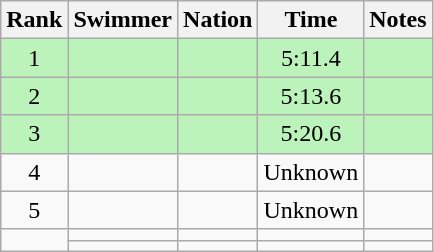<table class="wikitable sortable" style="text-align:center">
<tr>
<th>Rank</th>
<th>Swimmer</th>
<th>Nation</th>
<th>Time</th>
<th>Notes</th>
</tr>
<tr style="background:#bbf3bb;">
<td>1</td>
<td align=left></td>
<td align=left></td>
<td>5:11.4</td>
<td></td>
</tr>
<tr style="background:#bbf3bb;">
<td>2</td>
<td align=left></td>
<td align=left></td>
<td>5:13.6</td>
<td></td>
</tr>
<tr style="background:#bbf3bb;">
<td>3</td>
<td align=left></td>
<td align=left></td>
<td>5:20.6</td>
<td></td>
</tr>
<tr>
<td>4</td>
<td align=left></td>
<td align=left></td>
<td>Unknown</td>
<td></td>
</tr>
<tr>
<td>5</td>
<td align=left></td>
<td align=left></td>
<td>Unknown</td>
<td></td>
</tr>
<tr>
<td rowspan=2></td>
<td align=left></td>
<td align=left></td>
<td></td>
<td></td>
</tr>
<tr>
<td align=left></td>
<td align=left></td>
<td></td>
<td></td>
</tr>
</table>
